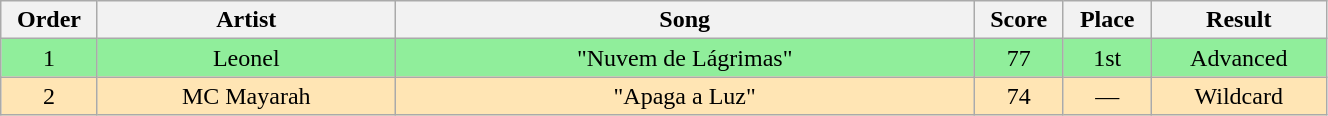<table class="wikitable" style="text-align:center; width:70%;">
<tr>
<th scope="col" width="05%">Order</th>
<th scope="col" width="17%">Artist</th>
<th scope="col" width="33%">Song</th>
<th scope="col" width="05%">Score</th>
<th scope="col" width="05%">Place</th>
<th scope="col" width="10%">Result</th>
</tr>
<tr bgcolor=90EE9B>
<td>1</td>
<td>Leonel</td>
<td>"Nuvem de Lágrimas"</td>
<td>77</td>
<td>1st</td>
<td>Advanced</td>
</tr>
<tr bgcolor=FFE5B4>
<td>2</td>
<td>MC Mayarah</td>
<td>"Apaga a Luz"</td>
<td>74</td>
<td>—</td>
<td>Wildcard</td>
</tr>
</table>
